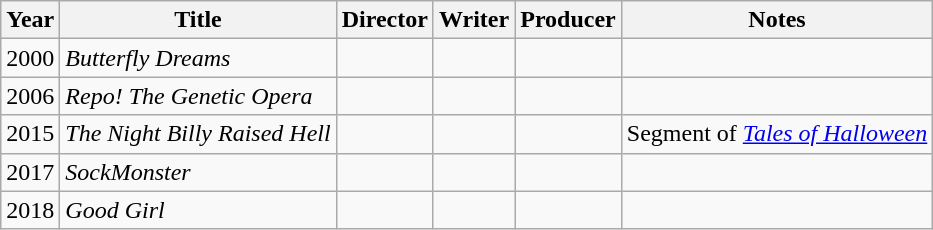<table class="wikitable">
<tr>
<th>Year</th>
<th>Title</th>
<th>Director</th>
<th>Writer</th>
<th>Producer</th>
<th>Notes</th>
</tr>
<tr>
<td>2000</td>
<td><em>Butterfly Dreams</em></td>
<td></td>
<td></td>
<td></td>
<td></td>
</tr>
<tr>
<td>2006</td>
<td><em>Repo! The Genetic Opera</em></td>
<td></td>
<td></td>
<td></td>
<td></td>
</tr>
<tr>
<td>2015</td>
<td><em>The Night Billy Raised Hell</em></td>
<td></td>
<td></td>
<td></td>
<td>Segment of <em><a href='#'>Tales of Halloween</a></em></td>
</tr>
<tr>
<td>2017</td>
<td><em>SockMonster</em></td>
<td></td>
<td></td>
<td></td>
<td></td>
</tr>
<tr>
<td>2018</td>
<td><em>Good Girl</em></td>
<td></td>
<td></td>
<td></td>
<td></td>
</tr>
</table>
